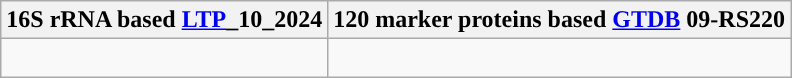<table class="wikitable">
<tr>
<th colspan=1>16S rRNA based <a href='#'>LTP</a>_10_2024</th>
<th colspan=1>120 marker proteins based <a href='#'>GTDB</a> 09-RS220</th>
</tr>
<tr>
<td style="vertical-align:top"><br></td>
<td><br></td>
</tr>
</table>
